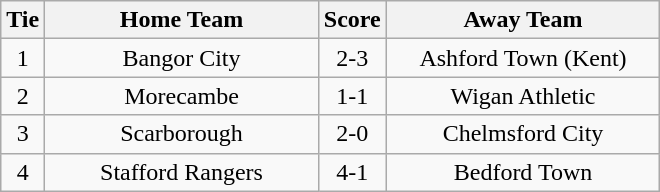<table class="wikitable" style="text-align:center;">
<tr>
<th width=20>Tie</th>
<th width=175>Home Team</th>
<th width=20>Score</th>
<th width=175>Away Team</th>
</tr>
<tr>
<td>1</td>
<td>Bangor City</td>
<td>2-3</td>
<td>Ashford Town (Kent)</td>
</tr>
<tr>
<td>2</td>
<td>Morecambe</td>
<td>1-1</td>
<td>Wigan Athletic</td>
</tr>
<tr>
<td>3</td>
<td>Scarborough</td>
<td>2-0</td>
<td>Chelmsford City</td>
</tr>
<tr>
<td>4</td>
<td>Stafford Rangers</td>
<td>4-1</td>
<td>Bedford Town</td>
</tr>
</table>
